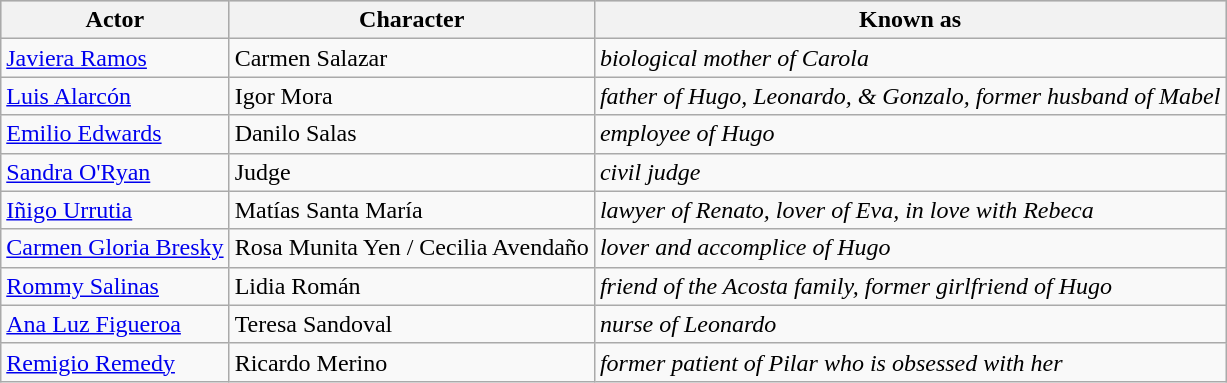<table class="wikitable">
<tr bgcolor="#CCCCCC">
<th>Actor</th>
<th>Character</th>
<th>Known as</th>
</tr>
<tr>
<td><a href='#'>Javiera Ramos</a></td>
<td>Carmen Salazar</td>
<td><em>biological mother of Carola</em></td>
</tr>
<tr>
<td><a href='#'>Luis Alarcón</a></td>
<td>Igor Mora</td>
<td><em>father of Hugo, Leonardo, & Gonzalo, former husband of Mabel</em></td>
</tr>
<tr>
<td><a href='#'>Emilio Edwards</a></td>
<td>Danilo Salas</td>
<td><em>employee of Hugo</em></td>
</tr>
<tr>
<td><a href='#'>Sandra O'Ryan</a></td>
<td>Judge</td>
<td><em>civil judge</em></td>
</tr>
<tr>
<td><a href='#'>Iñigo Urrutia</a></td>
<td>Matías Santa María</td>
<td><em>lawyer of Renato, lover of Eva, in love with Rebeca</em></td>
</tr>
<tr>
<td><a href='#'>Carmen Gloria Bresky</a></td>
<td>Rosa Munita Yen / Cecilia Avendaño</td>
<td><em>lover and accomplice of Hugo</em></td>
</tr>
<tr>
<td><a href='#'>Rommy Salinas</a></td>
<td>Lidia Román</td>
<td><em>friend of the Acosta family, former girlfriend of Hugo</em></td>
</tr>
<tr>
<td><a href='#'>Ana Luz Figueroa</a></td>
<td>Teresa Sandoval</td>
<td><em>nurse of Leonardo</em></td>
</tr>
<tr>
<td><a href='#'>Remigio Remedy</a></td>
<td>Ricardo Merino</td>
<td><em>former patient of Pilar who is obsessed with her</em></td>
</tr>
</table>
